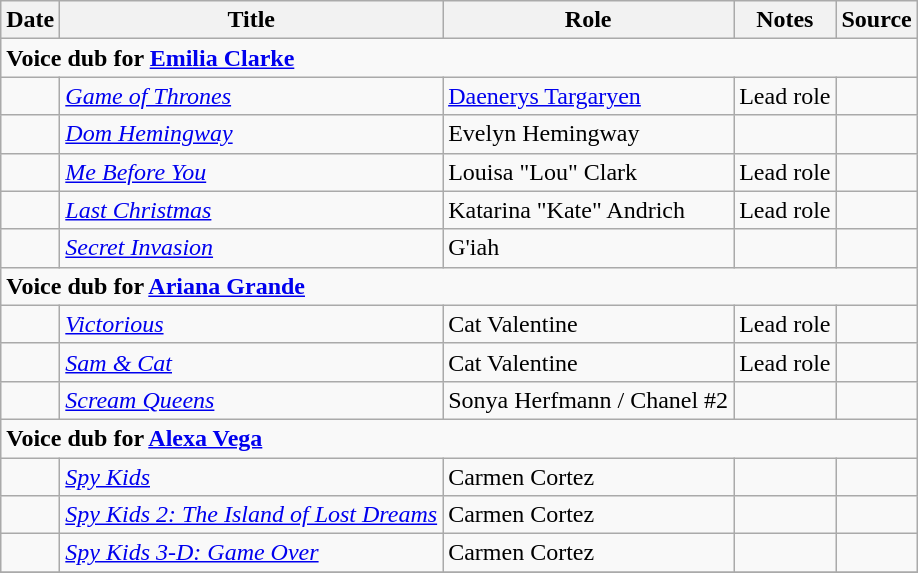<table class="wikitable sortable plainrowheaders">
<tr>
<th>Date</th>
<th>Title</th>
<th>Role</th>
<th class="unsortable">Notes</th>
<th class="unsortable">Source</th>
</tr>
<tr>
<td colspan="5"><strong>Voice dub for <a href='#'>Emilia Clarke</a></strong></td>
</tr>
<tr>
<td></td>
<td><em><a href='#'>Game of Thrones</a></em></td>
<td><a href='#'>Daenerys Targaryen</a></td>
<td>Lead role</td>
<td></td>
</tr>
<tr>
<td></td>
<td><em><a href='#'>Dom Hemingway</a></em></td>
<td>Evelyn Hemingway</td>
<td></td>
<td></td>
</tr>
<tr>
<td></td>
<td><em><a href='#'>Me Before You</a></em></td>
<td>Louisa "Lou" Clark</td>
<td>Lead role</td>
<td></td>
</tr>
<tr>
<td></td>
<td><em><a href='#'>Last Christmas</a></em></td>
<td>Katarina "Kate" Andrich</td>
<td>Lead role</td>
<td></td>
</tr>
<tr>
<td></td>
<td><em><a href='#'>Secret Invasion</a></em></td>
<td>G'iah</td>
<td></td>
<td></td>
</tr>
<tr>
<td colspan="5"><strong>Voice dub for <a href='#'>Ariana Grande</a></strong></td>
</tr>
<tr>
<td></td>
<td><em><a href='#'>Victorious</a></em></td>
<td>Cat Valentine</td>
<td>Lead role</td>
<td></td>
</tr>
<tr>
<td></td>
<td><em><a href='#'>Sam & Cat</a></em></td>
<td>Cat Valentine</td>
<td>Lead role</td>
<td></td>
</tr>
<tr>
<td></td>
<td><em><a href='#'>Scream Queens</a></em></td>
<td>Sonya Herfmann / Chanel #2</td>
<td></td>
<td></td>
</tr>
<tr>
<td colspan="5"><strong>Voice dub for <a href='#'>Alexa Vega</a></strong></td>
</tr>
<tr>
<td></td>
<td><em><a href='#'>Spy Kids</a></em></td>
<td>Carmen Cortez</td>
<td></td>
<td></td>
</tr>
<tr>
<td></td>
<td><em><a href='#'>Spy Kids 2: The Island of Lost Dreams</a></em></td>
<td>Carmen Cortez</td>
<td></td>
<td></td>
</tr>
<tr>
<td></td>
<td><em><a href='#'>Spy Kids 3-D: Game Over</a></em></td>
<td>Carmen Cortez</td>
<td></td>
<td></td>
</tr>
<tr>
</tr>
</table>
